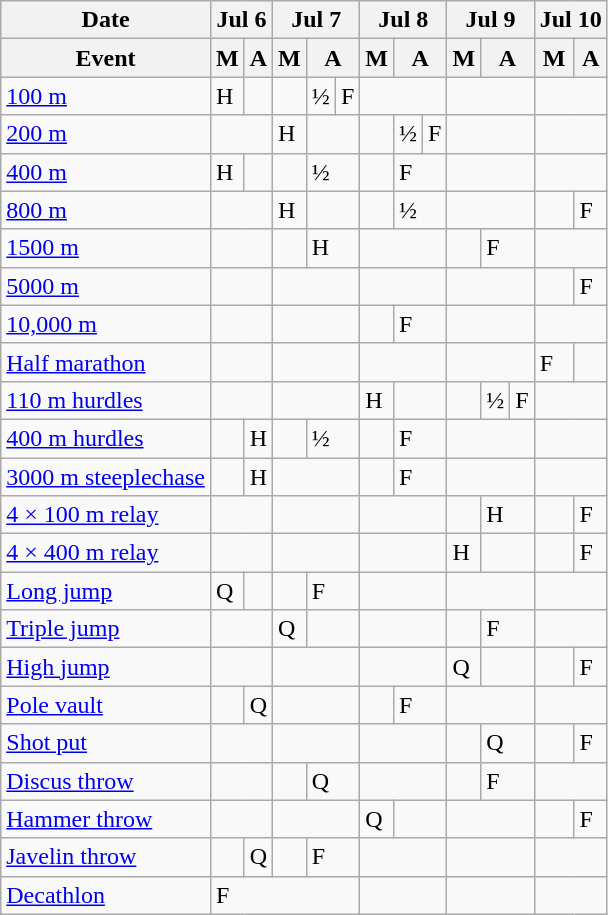<table class="wikitable athletics-schedule">
<tr>
<th>Date</th>
<th colspan="2">Jul 6</th>
<th colspan="3">Jul 7</th>
<th colspan="3">Jul 8</th>
<th colspan="3">Jul 9</th>
<th colspan="2">Jul 10</th>
</tr>
<tr>
<th>Event</th>
<th>M</th>
<th>A</th>
<th>M</th>
<th colspan="2">A</th>
<th>M</th>
<th colspan="2">A</th>
<th>M</th>
<th colspan="2">A</th>
<th>M</th>
<th>A</th>
</tr>
<tr>
<td class="event"><a href='#'>100 m</a></td>
<td class="heats">H</td>
<td></td>
<td></td>
<td class="semifinals">½</td>
<td class="final">F</td>
<td colspan="3"></td>
<td colspan="3"></td>
<td colspan="2"></td>
</tr>
<tr>
<td class="event"><a href='#'>200 m</a></td>
<td colspan="2"></td>
<td class="heats">H</td>
<td colspan="2"></td>
<td></td>
<td class="semifinals">½</td>
<td class="final">F</td>
<td colspan="3"></td>
<td colspan="2"></td>
</tr>
<tr>
<td class="event"><a href='#'>400 m</a></td>
<td class="heats">H</td>
<td></td>
<td></td>
<td class="semifinals" colspan="2">½</td>
<td></td>
<td class="final" colspan=2>F</td>
<td colspan="3"></td>
<td colspan="2"></td>
</tr>
<tr>
<td class="event"><a href='#'>800 m</a></td>
<td colspan="2"></td>
<td class="heats">H</td>
<td colspan="2"></td>
<td></td>
<td class="semifinals" colspan="2">½</td>
<td colspan="3"></td>
<td></td>
<td class="final">F</td>
</tr>
<tr>
<td class="event"><a href='#'>1500 m</a></td>
<td colspan="2"></td>
<td></td>
<td class="heats" colspan="2">H</td>
<td colspan="3"></td>
<td></td>
<td colspan="2" class="final">F</td>
<td colspan="2"></td>
</tr>
<tr>
<td class="event"><a href='#'>5000 m</a></td>
<td colspan="2"></td>
<td colspan="3"></td>
<td colspan="3"></td>
<td colspan="3"></td>
<td></td>
<td class="final">F</td>
</tr>
<tr>
<td class="event"><a href='#'>10,000 m</a></td>
<td colspan="2"></td>
<td colspan="3"></td>
<td></td>
<td colspan="2" class="final">F</td>
<td colspan="3"></td>
<td colspan="2"></td>
</tr>
<tr>
<td class="event"><a href='#'>Half marathon</a></td>
<td colspan="2"></td>
<td colspan="3"></td>
<td colspan="3"></td>
<td colspan="3"></td>
<td class="final">F</td>
<td></td>
</tr>
<tr>
<td class="event"><a href='#'>110 m hurdles</a></td>
<td colspan="2"></td>
<td colspan="3"></td>
<td class="heats">H</td>
<td colspan="2"></td>
<td></td>
<td class="semifinals">½</td>
<td class="final">F</td>
<td colspan="2"></td>
</tr>
<tr>
<td class="event"><a href='#'>400 m hurdles</a></td>
<td></td>
<td class="heats">H</td>
<td></td>
<td class="semifinals" colspan="2">½</td>
<td></td>
<td colspan="2" class="final">F</td>
<td colspan="3"></td>
<td colspan="2"></td>
</tr>
<tr>
<td class="event"><a href='#'>3000 m steeplechase</a></td>
<td></td>
<td class="heats">H</td>
<td colspan="3"></td>
<td></td>
<td class="final" colspan="2">F</td>
<td colspan="3"></td>
<td colspan="2"></td>
</tr>
<tr>
<td class="event"><a href='#'>4 × 100 m relay</a></td>
<td colspan="2"></td>
<td colspan="3"></td>
<td colspan="3"></td>
<td></td>
<td colspan="2" class="heats">H</td>
<td></td>
<td class="final">F</td>
</tr>
<tr>
<td class="event"><a href='#'>4 × 400 m relay</a></td>
<td colspan="2"></td>
<td colspan="3"></td>
<td colspan="3"></td>
<td class="heats">H</td>
<td colspan="2"></td>
<td></td>
<td class="final">F</td>
</tr>
<tr>
<td class="event"><a href='#'>Long jump</a></td>
<td class="qualifiers">Q</td>
<td></td>
<td></td>
<td colspan="2" class="final">F</td>
<td colspan="3"></td>
<td colspan="3"></td>
<td colspan="2"></td>
</tr>
<tr>
<td class="event"><a href='#'>Triple jump</a></td>
<td colspan="2"></td>
<td class="qualifiers">Q</td>
<td colspan="2"></td>
<td colspan="3"></td>
<td></td>
<td class="final" colspan="2">F</td>
<td colspan="2"></td>
</tr>
<tr>
<td class="event"><a href='#'>High jump</a></td>
<td colspan="2"></td>
<td colspan="3"></td>
<td colspan="3"></td>
<td class="qualifiers">Q</td>
<td colspan="2"></td>
<td></td>
<td class="final">F</td>
</tr>
<tr>
<td class="event"><a href='#'>Pole vault</a></td>
<td></td>
<td class="qualifiers">Q</td>
<td colspan="3"></td>
<td></td>
<td colspan="2" class="final">F</td>
<td colspan="3"></td>
<td colspan="2"></td>
</tr>
<tr>
<td class="event"><a href='#'>Shot put</a></td>
<td colspan="2"></td>
<td colspan="3"></td>
<td colspan="3"></td>
<td></td>
<td colspan="2" class="qualifiers">Q</td>
<td></td>
<td class="final">F</td>
</tr>
<tr>
<td class="event"><a href='#'>Discus throw</a></td>
<td colspan="2"></td>
<td></td>
<td colspan="2" class="qualifiers">Q</td>
<td colspan="3"></td>
<td></td>
<td colspan="2" class="final">F</td>
<td colspan="2"></td>
</tr>
<tr>
<td class="event"><a href='#'>Hammer throw</a></td>
<td colspan="2"></td>
<td colspan="3"></td>
<td class="qualifiers">Q</td>
<td colspan="2"></td>
<td colspan="3"></td>
<td></td>
<td class="final">F</td>
</tr>
<tr>
<td class="event"><a href='#'>Javelin throw</a></td>
<td></td>
<td class="qualifiers">Q</td>
<td></td>
<td colspan="2" class="final">F</td>
<td colspan="3"></td>
<td colspan="3"></td>
<td colspan="2"></td>
</tr>
<tr>
<td class="event"><a href='#'>Decathlon</a></td>
<td class="final" colspan="5">F</td>
<td colspan="3"></td>
<td colspan="3"></td>
<td colspan="2"></td>
</tr>
</table>
